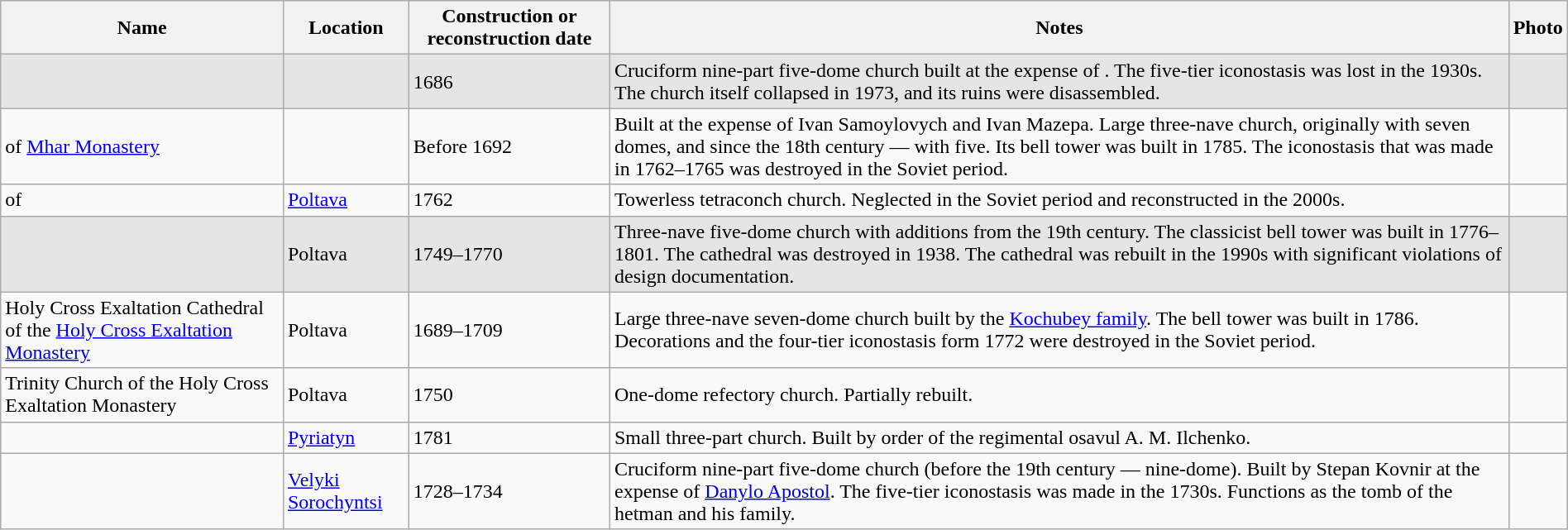<table class="wikitable sortable" width="100%">
<tr>
<th>Name</th>
<th>Location</th>
<th>Construction or reconstruction date</th>
<th>Notes</th>
<th>Photo</th>
</tr>
<tr bgcolor="#e5e5e5">
<td></td>
<td></td>
<td>1686</td>
<td>Cruciform nine-part five-dome church built at the expense of . The five-tier iconostasis was lost in the 1930s. The church itself collapsed in 1973, and its ruins were disassembled.</td>
<td></td>
</tr>
<tr>
<td> of <a href='#'>Mhar Monastery</a></td>
<td></td>
<td>Before 1692</td>
<td>Built at the expense of Ivan Samoylovych and Ivan Mazepa. Large three-nave church, originally with seven domes, and since the 18th century — with five. Its bell tower was built in 1785. The iconostasis that was made in 1762–1765 was destroyed in the Soviet period.</td>
<td></td>
</tr>
<tr>
<td> of </td>
<td><a href='#'>Poltava</a></td>
<td>1762</td>
<td>Towerless tetraconch church. Neglected in the Soviet period and reconstructed in the 2000s.</td>
<td></td>
</tr>
<tr bgcolor="#e5e5e5">
<td></td>
<td>Poltava</td>
<td>1749–1770</td>
<td>Three-nave five-dome church with additions from the 19th century. The classicist bell tower was built in 1776–1801. The cathedral was destroyed in 1938. The cathedral was rebuilt in the 1990s with significant violations of design documentation.</td>
<td></td>
</tr>
<tr>
<td>Holy Cross Exaltation Cathedral of the <a href='#'>Holy Cross Exaltation Monastery</a></td>
<td>Poltava</td>
<td>1689–1709</td>
<td>Large three-nave seven-dome church built by the <a href='#'>Kochubey family</a>. The bell tower was built in 1786. Decorations and the four-tier iconostasis form 1772 were destroyed in the Soviet period.</td>
<td></td>
</tr>
<tr>
<td>Trinity Church of the Holy Cross Exaltation Monastery</td>
<td>Poltava</td>
<td>1750</td>
<td>One-dome refectory church. Partially rebuilt.</td>
<td></td>
</tr>
<tr>
<td></td>
<td><a href='#'>Pyriatyn</a></td>
<td>1781</td>
<td>Small three-part church. Built by order of the regimental osavul A. M. Ilchenko.</td>
<td></td>
</tr>
<tr>
<td></td>
<td><a href='#'>Velyki Sorochyntsi</a></td>
<td>1728–1734</td>
<td>Cruciform nine-part five-dome church (before the 19th century — nine-dome). Built by Stepan Kovnir at the expense of <a href='#'>Danylo Apostol</a>. The five-tier iconostasis was made in the 1730s. Functions as the tomb of the hetman and his family.</td>
<td></td>
</tr>
</table>
